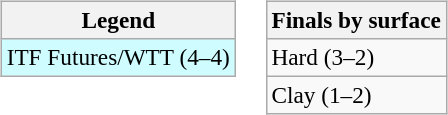<table>
<tr valign=top>
<td><br><table class="wikitable" style=font-size:97%>
<tr>
<th>Legend</th>
</tr>
<tr style="background:#cffcff;">
<td>ITF Futures/WTT (4–4)</td>
</tr>
</table>
</td>
<td><br><table class="wikitable" style=font-size:97%>
<tr>
<th>Finals by surface</th>
</tr>
<tr>
<td>Hard (3–2)</td>
</tr>
<tr>
<td>Clay (1–2)</td>
</tr>
</table>
</td>
</tr>
</table>
